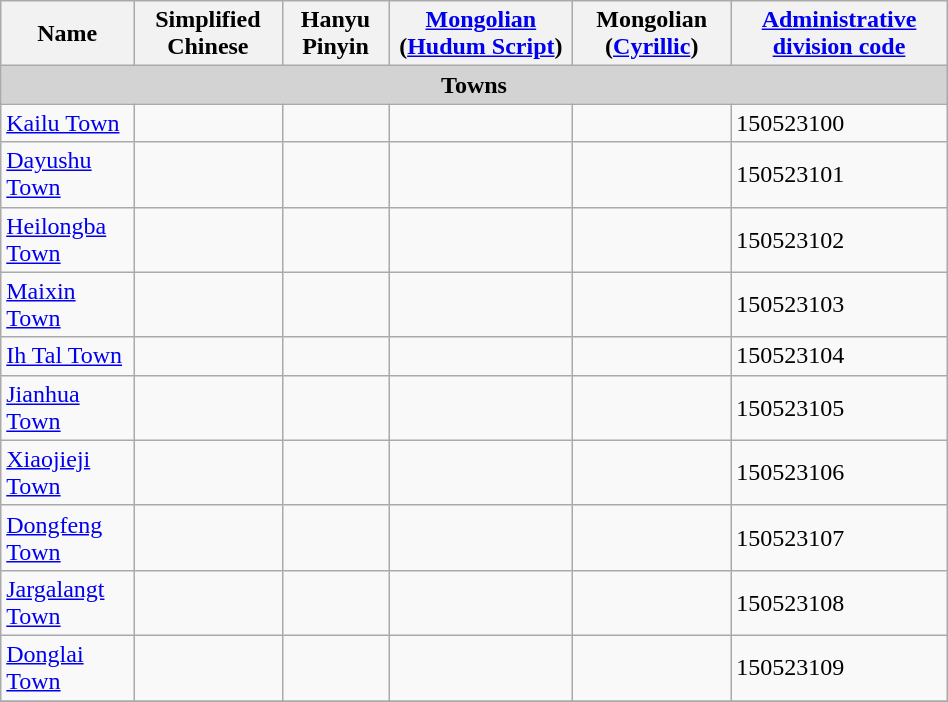<table class="wikitable" align="center" style="width:50%; border="1">
<tr>
<th>Name</th>
<th>Simplified Chinese</th>
<th>Hanyu Pinyin</th>
<th><a href='#'>Mongolian</a> (<a href='#'>Hudum Script</a>)</th>
<th>Mongolian (<a href='#'>Cyrillic</a>)</th>
<th><a href='#'>Administrative division code</a></th>
</tr>
<tr>
<td colspan="6"  style="text-align:center; background:#d3d3d3;"><strong>Towns</strong></td>
</tr>
<tr --------->
<td><a href='#'>Kailu Town</a></td>
<td></td>
<td></td>
<td></td>
<td></td>
<td>150523100</td>
</tr>
<tr>
<td><a href='#'>Dayushu Town</a></td>
<td></td>
<td></td>
<td></td>
<td></td>
<td>150523101</td>
</tr>
<tr>
<td><a href='#'>Heilongba Town</a></td>
<td></td>
<td></td>
<td></td>
<td></td>
<td>150523102</td>
</tr>
<tr>
<td><a href='#'>Maixin Town</a></td>
<td></td>
<td></td>
<td></td>
<td></td>
<td>150523103</td>
</tr>
<tr>
<td><a href='#'>Ih Tal Town</a></td>
<td></td>
<td></td>
<td></td>
<td></td>
<td>150523104</td>
</tr>
<tr>
<td><a href='#'>Jianhua Town</a></td>
<td></td>
<td></td>
<td></td>
<td></td>
<td>150523105</td>
</tr>
<tr>
<td><a href='#'>Xiaojieji Town</a></td>
<td></td>
<td></td>
<td></td>
<td></td>
<td>150523106</td>
</tr>
<tr>
<td><a href='#'>Dongfeng Town</a></td>
<td></td>
<td></td>
<td></td>
<td></td>
<td>150523107</td>
</tr>
<tr>
<td><a href='#'>Jargalangt Town</a></td>
<td></td>
<td></td>
<td></td>
<td></td>
<td>150523108</td>
</tr>
<tr>
<td><a href='#'>Donglai Town</a></td>
<td></td>
<td></td>
<td></td>
<td></td>
<td>150523109</td>
</tr>
<tr>
</tr>
</table>
